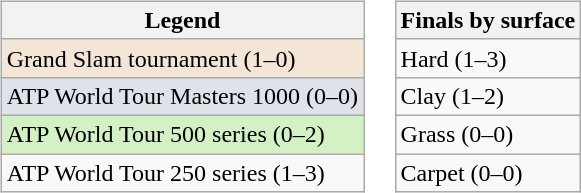<table>
<tr valign=top>
<td><br><table class="wikitable sortable">
<tr>
<th>Legend</th>
</tr>
<tr style="background:#f3e6d7;">
<td>Grand Slam tournament (1–0)</td>
</tr>
<tr bgcolor=dfe2e9>
<td>ATP World Tour Masters 1000 (0–0)</td>
</tr>
<tr style="background:#d4f1c5;">
<td>ATP World Tour 500 series (0–2)</td>
</tr>
<tr>
<td>ATP World Tour 250 series (1–3)</td>
</tr>
</table>
</td>
<td><br><table class="wikitable sortable">
<tr>
<th>Finals by surface</th>
</tr>
<tr>
<td>Hard (1–3)</td>
</tr>
<tr>
<td>Clay (1–2)</td>
</tr>
<tr>
<td>Grass (0–0)</td>
</tr>
<tr>
<td>Carpet (0–0)</td>
</tr>
</table>
</td>
</tr>
</table>
